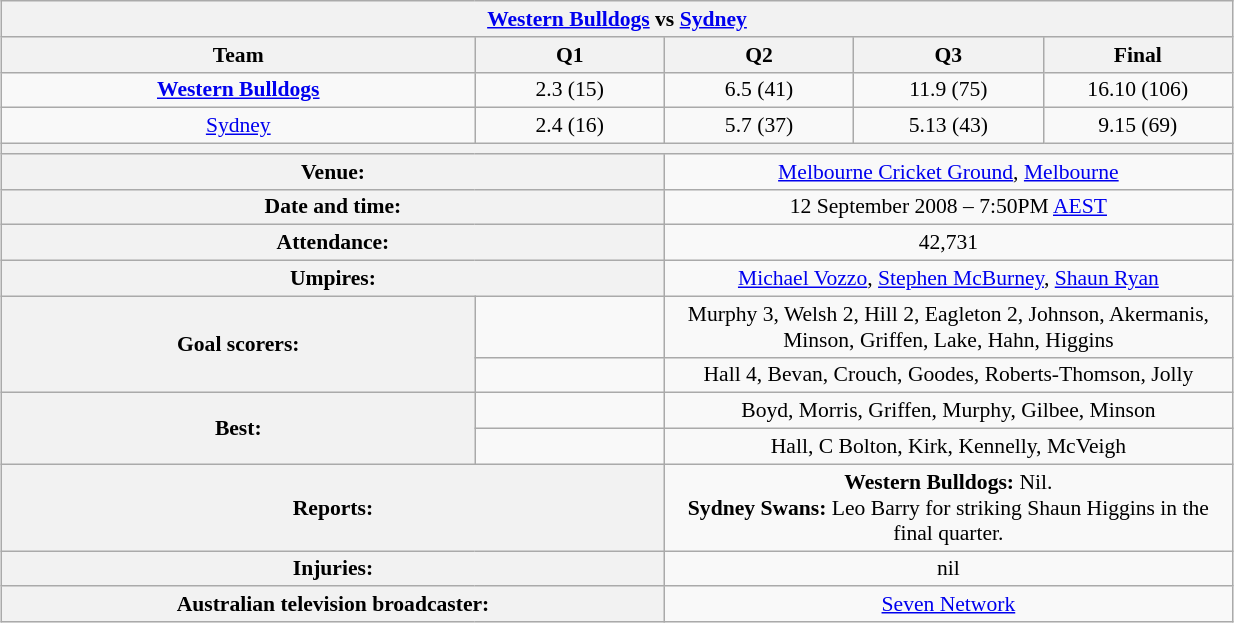<table class="wikitable" style="font-size:90%; text-align:center; width:65%; margin:1em auto;">
<tr>
<th colspan="5"><strong><a href='#'>Western Bulldogs</a></strong> vs <a href='#'>Sydney</a></th>
</tr>
<tr>
<th width=25%>Team</th>
<th width=10%>Q1</th>
<th width=10%>Q2</th>
<th width=10%>Q3</th>
<th width=10%>Final</th>
</tr>
<tr>
<td><strong><a href='#'>Western Bulldogs</a></strong></td>
<td>2.3 (15)</td>
<td>6.5 (41)</td>
<td>11.9 (75)</td>
<td>16.10 (106)</td>
</tr>
<tr>
<td><a href='#'>Sydney</a></td>
<td>2.4 (16)</td>
<td>5.7 (37)</td>
<td>5.13 (43)</td>
<td>9.15 (69)</td>
</tr>
<tr>
<th colspan="5"></th>
</tr>
<tr>
<th colspan="2">Venue:</th>
<td colspan="3"><a href='#'>Melbourne Cricket Ground</a>, <a href='#'>Melbourne</a></td>
</tr>
<tr>
<th colspan="2">Date and time:</th>
<td colspan="3">12 September 2008 – 7:50PM <a href='#'>AEST</a></td>
</tr>
<tr>
<th colspan="2">Attendance:</th>
<td colspan="3">42,731</td>
</tr>
<tr>
<th colspan="2">Umpires:</th>
<td colspan="3"><a href='#'>Michael Vozzo</a>, <a href='#'>Stephen McBurney</a>, <a href='#'>Shaun Ryan</a></td>
</tr>
<tr>
<th rowspan="2">Goal scorers:</th>
<td><strong></strong></td>
<td colspan="3">Murphy 3, Welsh 2, Hill 2, Eagleton 2, Johnson, Akermanis, Minson, Griffen, Lake, Hahn, Higgins</td>
</tr>
<tr>
<td></td>
<td colspan="3">Hall 4, Bevan, Crouch, Goodes, Roberts-Thomson, Jolly</td>
</tr>
<tr>
<th rowspan="2">Best:</th>
<td><strong></strong></td>
<td colspan="3">Boyd, Morris, Griffen, Murphy, Gilbee, Minson</td>
</tr>
<tr>
<td></td>
<td colspan="3">Hall, C Bolton, Kirk, Kennelly, McVeigh</td>
</tr>
<tr>
<th colspan="2">Reports:</th>
<td colspan="3"><strong>Western Bulldogs:</strong> Nil. <br> <strong>Sydney Swans:</strong> Leo Barry for striking Shaun Higgins in the final quarter.</td>
</tr>
<tr>
<th colspan="2">Injuries:</th>
<td colspan="3">nil</td>
</tr>
<tr>
<th colspan="2">Australian television broadcaster:</th>
<td colspan="3"><a href='#'>Seven Network</a></td>
</tr>
</table>
